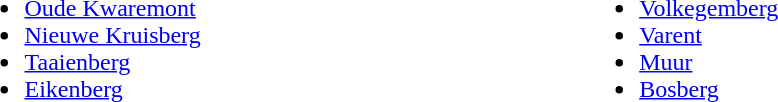<table width=65%>
<tr>
<td valign=top align=left width=33%><br><ul><li><a href='#'>Oude Kwaremont</a></li><li><a href='#'>Nieuwe Kruisberg</a></li><li><a href='#'>Taaienberg</a></li><li><a href='#'>Eikenberg</a></li></ul></td>
<td valign=top align=left width=33%><br><ul><li><a href='#'>Volkegemberg</a></li><li><a href='#'>Varent</a></li><li><a href='#'>Muur</a></li><li><a href='#'>Bosberg</a></li></ul></td>
</tr>
</table>
